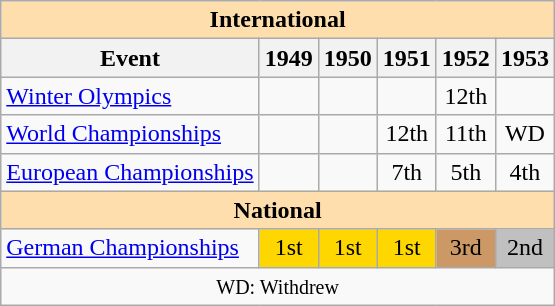<table class="wikitable" style="text-align:center">
<tr>
<th style="background-color: #ffdead; " colspan=6 align=center>International</th>
</tr>
<tr>
<th>Event</th>
<th>1949</th>
<th>1950</th>
<th>1951</th>
<th>1952</th>
<th>1953</th>
</tr>
<tr>
<td align=left><a href='#'>Winter Olympics</a></td>
<td></td>
<td></td>
<td></td>
<td>12th</td>
<td></td>
</tr>
<tr>
<td align=left><a href='#'>World Championships</a></td>
<td></td>
<td></td>
<td>12th</td>
<td>11th</td>
<td>WD</td>
</tr>
<tr>
<td align=left><a href='#'>European Championships</a></td>
<td></td>
<td></td>
<td>7th</td>
<td>5th</td>
<td>4th</td>
</tr>
<tr>
<th style="background-color: #ffdead; " colspan=6 align=center>National</th>
</tr>
<tr>
<td align=left><a href='#'>German Championships</a></td>
<td bgcolor=gold>1st</td>
<td bgcolor=gold>1st</td>
<td bgcolor=gold>1st</td>
<td bgcolor=cc9966>3rd</td>
<td bgcolor=silver>2nd</td>
</tr>
<tr>
<td colspan=6 align=center><small> WD: Withdrew </small></td>
</tr>
</table>
